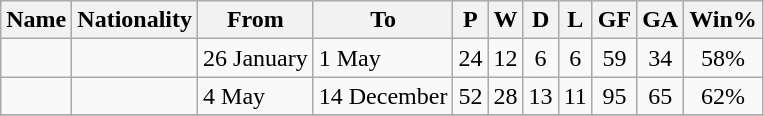<table class="wikitable sortable">
<tr>
<th>Name</th>
<th>Nationality</th>
<th>From</th>
<th class="unsortable">To</th>
<th>P</th>
<th>W</th>
<th>D</th>
<th>L</th>
<th>GF</th>
<th>GA</th>
<th>Win%</th>
</tr>
<tr>
<td align=left></td>
<td></td>
<td align=left>26 January</td>
<td align=left>1 May</td>
<td align=center>24</td>
<td align=center>12</td>
<td align=center>6</td>
<td align=center>6</td>
<td align=center>59</td>
<td align=center>34</td>
<td align=center>58%</td>
</tr>
<tr>
<td align=left></td>
<td></td>
<td align=left>4 May</td>
<td align=left>14 December</td>
<td align=center>52</td>
<td align=center>28</td>
<td align=center>13</td>
<td align=center>11</td>
<td align=center>95</td>
<td align=center>65</td>
<td align=center>62%</td>
</tr>
<tr>
</tr>
</table>
